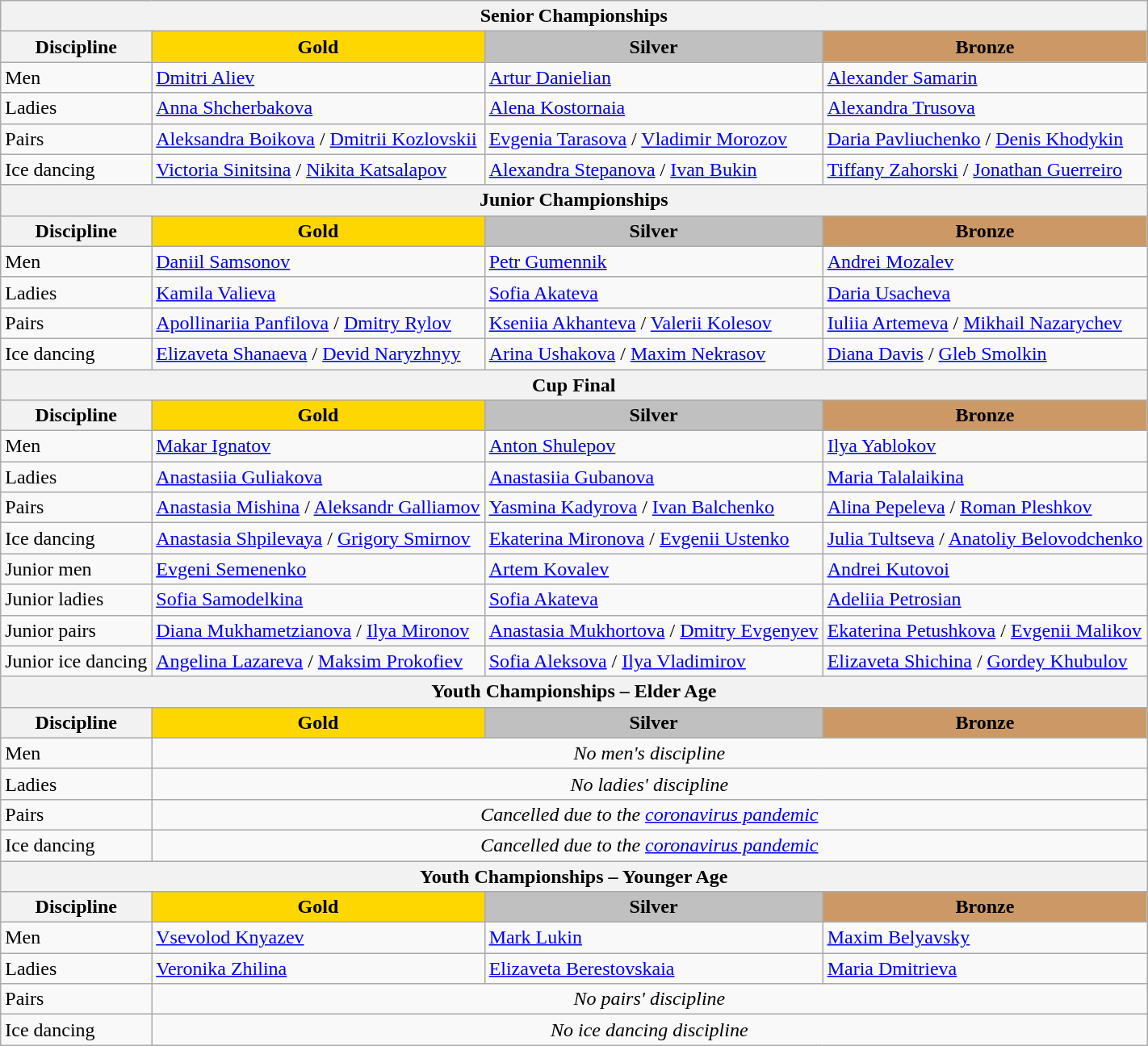<table class="wikitable">
<tr>
<th colspan=4>Senior Championships</th>
</tr>
<tr>
<th>Discipline</th>
<td align=center bgcolor=gold><strong>Gold</strong></td>
<td align=center bgcolor=silver><strong>Silver</strong></td>
<td align=center bgcolor=cc9966><strong>Bronze</strong></td>
</tr>
<tr>
<td>Men</td>
<td><a href='#'>Dmitri Aliev</a></td>
<td><a href='#'>Artur Danielian</a></td>
<td><a href='#'>Alexander Samarin</a></td>
</tr>
<tr>
<td>Ladies</td>
<td><a href='#'>Anna Shcherbakova</a></td>
<td><a href='#'>Alena Kostornaia</a></td>
<td><a href='#'>Alexandra Trusova</a></td>
</tr>
<tr>
<td>Pairs</td>
<td><a href='#'>Aleksandra Boikova</a> / <a href='#'>Dmitrii Kozlovskii</a></td>
<td><a href='#'>Evgenia Tarasova</a> / <a href='#'>Vladimir Morozov</a></td>
<td><a href='#'>Daria Pavliuchenko</a> / <a href='#'>Denis Khodykin</a></td>
</tr>
<tr>
<td>Ice dancing</td>
<td><a href='#'>Victoria Sinitsina</a> / <a href='#'>Nikita Katsalapov</a></td>
<td><a href='#'>Alexandra Stepanova</a> / <a href='#'>Ivan Bukin</a></td>
<td><a href='#'>Tiffany Zahorski</a> / <a href='#'>Jonathan Guerreiro</a></td>
</tr>
<tr>
<th colspan=4>Junior Championships</th>
</tr>
<tr>
<th>Discipline</th>
<td align=center bgcolor=gold><strong>Gold</strong></td>
<td align=center bgcolor=silver><strong>Silver</strong></td>
<td align=center bgcolor=cc9966><strong>Bronze</strong></td>
</tr>
<tr>
<td>Men</td>
<td><a href='#'>Daniil Samsonov</a></td>
<td><a href='#'>Petr Gumennik</a></td>
<td><a href='#'>Andrei Mozalev</a></td>
</tr>
<tr>
<td>Ladies</td>
<td><a href='#'>Kamila Valieva</a></td>
<td><a href='#'>Sofia Akateva</a></td>
<td><a href='#'>Daria Usacheva</a></td>
</tr>
<tr>
<td>Pairs</td>
<td><a href='#'>Apollinariia Panfilova</a> / <a href='#'>Dmitry Rylov</a></td>
<td><a href='#'>Kseniia Akhanteva</a> / <a href='#'>Valerii Kolesov</a></td>
<td><a href='#'>Iuliia Artemeva</a> / <a href='#'>Mikhail Nazarychev</a></td>
</tr>
<tr>
<td>Ice dancing</td>
<td><a href='#'>Elizaveta Shanaeva</a> / <a href='#'>Devid Naryzhnyy</a></td>
<td><a href='#'>Arina Ushakova</a> / <a href='#'>Maxim Nekrasov</a></td>
<td><a href='#'>Diana Davis</a> / <a href='#'>Gleb Smolkin</a></td>
</tr>
<tr>
<th colspan=4>Cup Final</th>
</tr>
<tr>
<th>Discipline</th>
<td align=center bgcolor=gold><strong>Gold</strong></td>
<td align=center bgcolor=silver><strong>Silver</strong></td>
<td align=center bgcolor=cc9966><strong>Bronze</strong></td>
</tr>
<tr>
<td>Men</td>
<td><a href='#'>Makar Ignatov</a></td>
<td><a href='#'>Anton Shulepov</a></td>
<td><a href='#'>Ilya Yablokov</a></td>
</tr>
<tr>
<td>Ladies</td>
<td><a href='#'>Anastasiia Guliakova</a></td>
<td><a href='#'>Anastasiia Gubanova</a></td>
<td><a href='#'>Maria Talalaikina</a></td>
</tr>
<tr>
<td>Pairs</td>
<td><a href='#'>Anastasia Mishina</a> / <a href='#'>Aleksandr Galliamov</a></td>
<td><a href='#'>Yasmina Kadyrova</a> / <a href='#'>Ivan Balchenko</a></td>
<td><a href='#'>Alina Pepeleva</a> / <a href='#'>Roman Pleshkov</a></td>
</tr>
<tr>
<td>Ice dancing</td>
<td><a href='#'>Anastasia Shpilevaya</a> / <a href='#'>Grigory Smirnov</a></td>
<td><a href='#'>Ekaterina Mironova</a> / <a href='#'>Evgenii Ustenko</a></td>
<td><a href='#'>Julia Tultseva</a> / <a href='#'>Anatoliy Belovodchenko</a></td>
</tr>
<tr>
<td>Junior men</td>
<td><a href='#'>Evgeni Semenenko</a></td>
<td><a href='#'>Artem Kovalev</a></td>
<td><a href='#'>Andrei Kutovoi</a></td>
</tr>
<tr>
<td>Junior ladies</td>
<td><a href='#'>Sofia Samodelkina</a></td>
<td><a href='#'>Sofia Akateva</a></td>
<td><a href='#'>Adeliia Petrosian</a></td>
</tr>
<tr>
<td>Junior pairs</td>
<td><a href='#'>Diana Mukhametzianova</a> / <a href='#'>Ilya Mironov</a></td>
<td><a href='#'>Anastasia Mukhortova</a> / <a href='#'>Dmitry Evgenyev</a></td>
<td><a href='#'>Ekaterina Petushkova</a> / <a href='#'>Evgenii Malikov</a></td>
</tr>
<tr>
<td>Junior ice dancing</td>
<td><a href='#'>Angelina Lazareva</a> / <a href='#'>Maksim Prokofiev</a></td>
<td><a href='#'>Sofia Aleksova</a> / <a href='#'>Ilya Vladimirov</a></td>
<td><a href='#'>Elizaveta Shichina</a> / <a href='#'>Gordey Khubulov</a></td>
</tr>
<tr>
<th colspan=4>Youth Championships – Elder Age</th>
</tr>
<tr>
<th>Discipline</th>
<td align=center bgcolor=gold><strong>Gold</strong></td>
<td align=center bgcolor=silver><strong>Silver</strong></td>
<td align=center bgcolor=cc9966><strong>Bronze</strong></td>
</tr>
<tr>
<td>Men</td>
<td colspan=3 align=center><em>No men's discipline</em></td>
</tr>
<tr>
<td>Ladies</td>
<td colspan=3 align=center><em>No ladies' discipline</em></td>
</tr>
<tr>
<td>Pairs</td>
<td colspan=3 align=center><em>Cancelled due to the <a href='#'>coronavirus pandemic</a></em></td>
</tr>
<tr>
<td>Ice dancing</td>
<td colspan=3 align=center><em>Cancelled due to the <a href='#'>coronavirus pandemic</a></em></td>
</tr>
<tr>
<th colspan=4>Youth Championships – Younger Age</th>
</tr>
<tr>
<th>Discipline</th>
<td align=center bgcolor=gold><strong>Gold</strong></td>
<td align=center bgcolor=silver><strong>Silver</strong></td>
<td align=center bgcolor=cc9966><strong>Bronze</strong></td>
</tr>
<tr>
<td>Men</td>
<td><a href='#'>Vsevolod Knyazev</a></td>
<td><a href='#'>Mark Lukin</a></td>
<td><a href='#'>Maxim Belyavsky</a></td>
</tr>
<tr>
<td>Ladies</td>
<td><a href='#'>Veronika Zhilina</a></td>
<td><a href='#'>Elizaveta Berestovskaia</a></td>
<td><a href='#'>Maria Dmitrieva</a></td>
</tr>
<tr>
<td>Pairs</td>
<td colspan=3 align=center><em>No pairs' discipline</em></td>
</tr>
<tr>
<td>Ice dancing</td>
<td colspan=3 align=center><em>No ice dancing discipline</em></td>
</tr>
</table>
